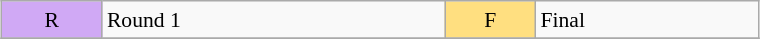<table class="wikitable" style="margin:0.5em auto; font-size:90%; line-height:1.25em;" width=40%;>
<tr>
<td bgcolor="#D0A9F5" align=center>R</td>
<td>Round 1</td>
<td bgcolor="#FFDF80" align=center>F</td>
<td>Final</td>
</tr>
<tr>
</tr>
</table>
